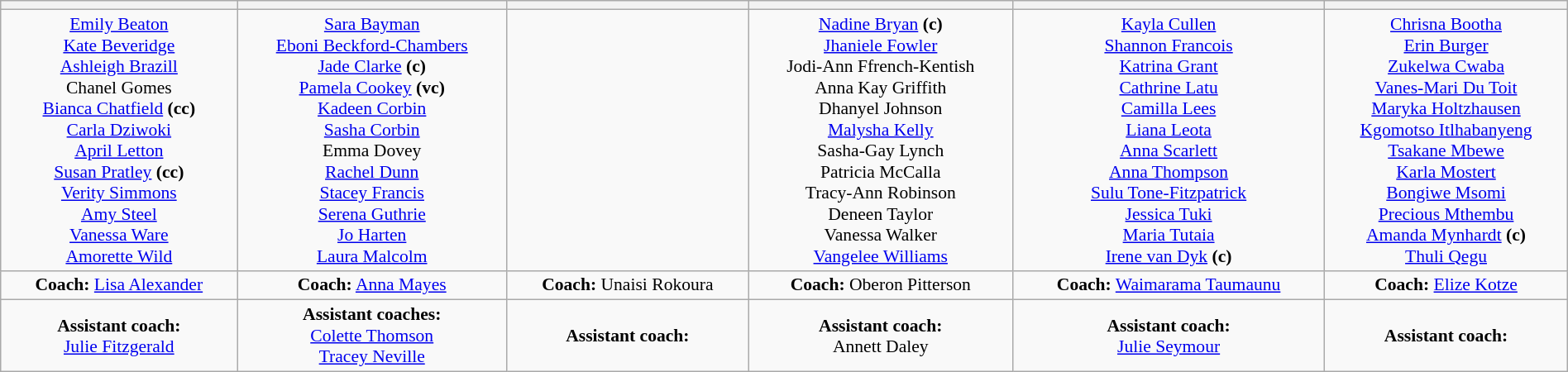<table class=wikitable width=100% style="text-align:center; font-size:90%">
<tr>
<th></th>
<th></th>
<th></th>
<th></th>
<th></th>
<th></th>
</tr>
<tr valign=top>
<td> <a href='#'>Emily Beaton</a><br><a href='#'>Kate Beveridge</a><br><a href='#'>Ashleigh Brazill</a><br>Chanel Gomes<br><a href='#'>Bianca Chatfield</a> <strong>(cc)</strong><br><a href='#'>Carla Dziwoki</a><br><a href='#'>April Letton</a><br><a href='#'>Susan Pratley</a> <strong>(cc)</strong><br><a href='#'>Verity Simmons</a><br><a href='#'>Amy Steel</a><br><a href='#'>Vanessa Ware</a><br><a href='#'>Amorette Wild</a></td>
<td><a href='#'>Sara Bayman</a><br><a href='#'>Eboni Beckford-Chambers</a><br><a href='#'>Jade Clarke</a> <strong>(c)</strong><br><a href='#'>Pamela Cookey</a> <strong>(vc)</strong><br><a href='#'>Kadeen Corbin</a><br><a href='#'>Sasha Corbin</a><br>Emma Dovey<br><a href='#'>Rachel Dunn</a><br><a href='#'>Stacey Francis</a><br><a href='#'>Serena Guthrie</a><br><a href='#'>Jo Harten</a><br><a href='#'>Laura Malcolm</a></td>
<td></td>
<td><a href='#'>Nadine Bryan</a> <strong>(c)</strong><br><a href='#'>Jhaniele Fowler</a><br>Jodi-Ann Ffrench-Kentish<br>Anna Kay Griffith<br>Dhanyel Johnson<br><a href='#'>Malysha Kelly</a><br>Sasha-Gay Lynch<br>Patricia McCalla<br>Tracy-Ann Robinson<br>Deneen Taylor<br>Vanessa Walker<br><a href='#'>Vangelee Williams</a></td>
<td><a href='#'>Kayla Cullen</a><br><a href='#'>Shannon Francois</a><br><a href='#'>Katrina Grant</a><br><a href='#'>Cathrine Latu</a><br><a href='#'>Camilla Lees</a><br><a href='#'>Liana Leota</a><br><a href='#'>Anna Scarlett</a><br><a href='#'>Anna Thompson</a><br><a href='#'>Sulu Tone-Fitzpatrick</a><br><a href='#'>Jessica Tuki</a><br><a href='#'>Maria Tutaia</a><br><a href='#'>Irene van Dyk</a> <strong>(c)</strong></td>
<td><a href='#'>Chrisna Bootha</a><br><a href='#'>Erin Burger</a><br><a href='#'>Zukelwa Cwaba</a><br><a href='#'>Vanes-Mari Du Toit</a><br><a href='#'>Maryka Holtzhausen</a><br><a href='#'>Kgomotso Itlhabanyeng</a><br><a href='#'>Tsakane Mbewe</a><br><a href='#'>Karla Mostert</a><br><a href='#'>Bongiwe Msomi</a><br><a href='#'>Precious Mthembu</a><br><a href='#'>Amanda Mynhardt</a> <strong>(c)</strong><br><a href='#'>Thuli Qegu</a></td>
</tr>
<tr>
<td> <strong>Coach:</strong> <a href='#'>Lisa Alexander</a></td>
<td> <strong>Coach:</strong> <a href='#'>Anna Mayes</a></td>
<td> <strong>Coach:</strong> Unaisi Rokoura</td>
<td> <strong>Coach:</strong> Oberon Pitterson</td>
<td> <strong>Coach:</strong> <a href='#'>Waimarama Taumaunu</a></td>
<td> <strong>Coach:</strong> <a href='#'>Elize Kotze</a></td>
</tr>
<tr>
<td> <strong>Assistant coach:</strong><br><a href='#'>Julie Fitzgerald</a></td>
<td> <strong>Assistant coaches:</strong><br><a href='#'>Colette Thomson</a><br><a href='#'>Tracey Neville</a></td>
<td>  <strong>Assistant coach:</strong><br></td>
<td> <strong>Assistant coach:</strong><br>Annett Daley</td>
<td> <strong>Assistant coach:</strong><br><a href='#'>Julie Seymour</a></td>
<td> <strong>Assistant coach:</strong><br></td>
</tr>
</table>
